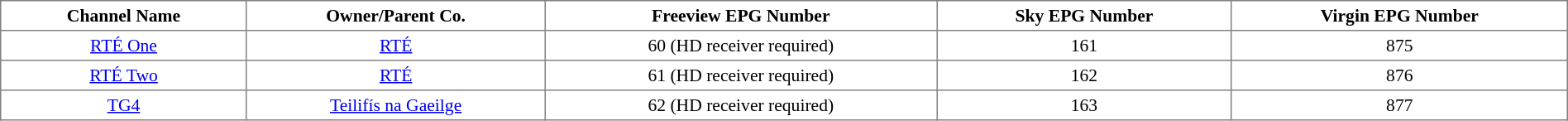<table class="toccolours sortable" border="1" cellpadding="3"  style="border-collapse:collapse; font-size:90%; text-align:center; width:100%;">
<tr>
<th>Channel Name</th>
<th>Owner/Parent Co.</th>
<th>Freeview EPG Number</th>
<th>Sky EPG Number</th>
<th>Virgin EPG Number</th>
</tr>
<tr>
<td><a href='#'>RTÉ One</a></td>
<td><a href='#'>RTÉ</a></td>
<td>60 (HD receiver required)</td>
<td>161</td>
<td>875</td>
</tr>
<tr>
<td><a href='#'>RTÉ Two</a></td>
<td><a href='#'>RTÉ</a></td>
<td>61 (HD receiver required)</td>
<td>162</td>
<td>876</td>
</tr>
<tr>
<td><a href='#'>TG4</a></td>
<td><a href='#'>Teilifís na Gaeilge</a></td>
<td>62 (HD receiver required)</td>
<td>163</td>
<td>877</td>
</tr>
</table>
